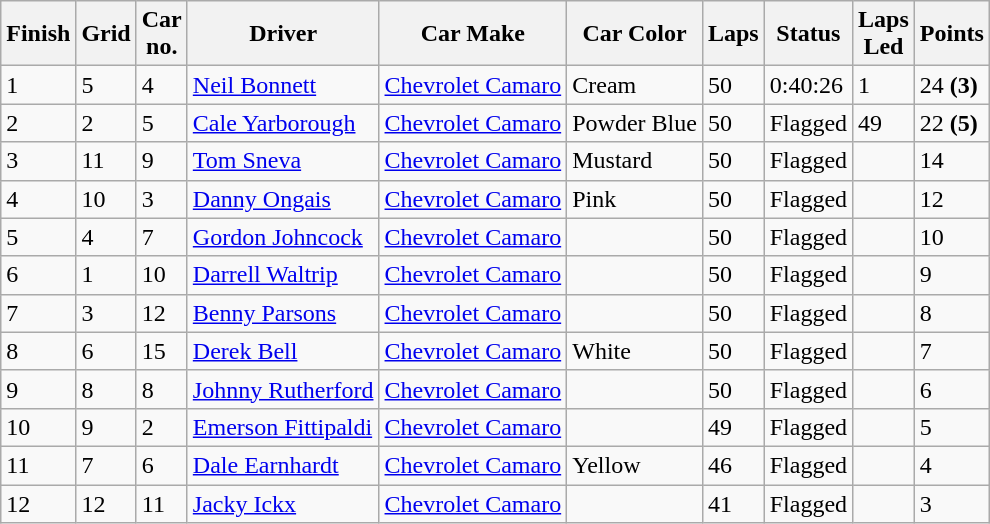<table class="wikitable">
<tr>
<th>Finish</th>
<th>Grid</th>
<th>Car<br>no.</th>
<th>Driver</th>
<th>Car Make</th>
<th>Car Color</th>
<th>Laps</th>
<th>Status</th>
<th>Laps<br>Led</th>
<th>Points</th>
</tr>
<tr>
<td>1</td>
<td>5</td>
<td>4</td>
<td> <a href='#'>Neil Bonnett</a></td>
<td><a href='#'>Chevrolet Camaro</a></td>
<td><div> Cream </div></td>
<td>50</td>
<td>0:40:26</td>
<td>1</td>
<td>24 <strong>(3)</strong></td>
</tr>
<tr>
<td>2</td>
<td>2</td>
<td>5</td>
<td> <a href='#'>Cale Yarborough</a></td>
<td><a href='#'>Chevrolet Camaro</a></td>
<td><div> Powder Blue </div></td>
<td>50</td>
<td>Flagged</td>
<td>49</td>
<td>22 <strong>(5)</strong></td>
</tr>
<tr>
<td>3</td>
<td>11</td>
<td>9</td>
<td> <a href='#'>Tom Sneva</a></td>
<td><a href='#'>Chevrolet Camaro</a></td>
<td><div> Mustard </div></td>
<td>50</td>
<td>Flagged</td>
<td></td>
<td>14</td>
</tr>
<tr>
<td>4</td>
<td>10</td>
<td>3</td>
<td> <a href='#'>Danny Ongais</a></td>
<td><a href='#'>Chevrolet Camaro</a></td>
<td><div> Pink </div></td>
<td>50</td>
<td>Flagged</td>
<td></td>
<td>12</td>
</tr>
<tr>
<td>5</td>
<td>4</td>
<td>7</td>
<td> <a href='#'>Gordon Johncock</a></td>
<td><a href='#'>Chevrolet Camaro</a></td>
<td><div></div></td>
<td>50</td>
<td>Flagged</td>
<td></td>
<td>10</td>
</tr>
<tr>
<td>6</td>
<td>1</td>
<td>10</td>
<td> <a href='#'>Darrell Waltrip</a></td>
<td><a href='#'>Chevrolet Camaro</a></td>
<td><div> </div></td>
<td>50</td>
<td>Flagged</td>
<td></td>
<td>9</td>
</tr>
<tr>
<td>7</td>
<td>3</td>
<td>12</td>
<td> <a href='#'>Benny Parsons</a></td>
<td><a href='#'>Chevrolet Camaro</a></td>
<td><div> </div></td>
<td>50</td>
<td>Flagged</td>
<td></td>
<td>8</td>
</tr>
<tr>
<td>8</td>
<td>6</td>
<td>15</td>
<td> <a href='#'>Derek Bell</a></td>
<td><a href='#'>Chevrolet Camaro</a></td>
<td><div> White</div></td>
<td>50</td>
<td>Flagged</td>
<td></td>
<td>7</td>
</tr>
<tr>
<td>9</td>
<td>8</td>
<td>8</td>
<td> <a href='#'>Johnny Rutherford</a></td>
<td><a href='#'>Chevrolet Camaro</a></td>
<td><div> </div></td>
<td>50</td>
<td>Flagged</td>
<td></td>
<td>6</td>
</tr>
<tr>
<td>10</td>
<td>9</td>
<td>2</td>
<td> <a href='#'>Emerson Fittipaldi</a></td>
<td><a href='#'>Chevrolet Camaro</a></td>
<td><div></div></td>
<td>49</td>
<td>Flagged</td>
<td></td>
<td>5</td>
</tr>
<tr>
<td>11</td>
<td>7</td>
<td>6</td>
<td> <a href='#'>Dale Earnhardt</a></td>
<td><a href='#'>Chevrolet Camaro</a></td>
<td><div> Yellow</div></td>
<td>46</td>
<td>Flagged</td>
<td></td>
<td>4</td>
</tr>
<tr>
<td>12</td>
<td>12</td>
<td>11</td>
<td> <a href='#'>Jacky Ickx</a></td>
<td><a href='#'>Chevrolet Camaro</a></td>
<td><div></div></td>
<td>41</td>
<td>Flagged</td>
<td></td>
<td>3</td>
</tr>
</table>
